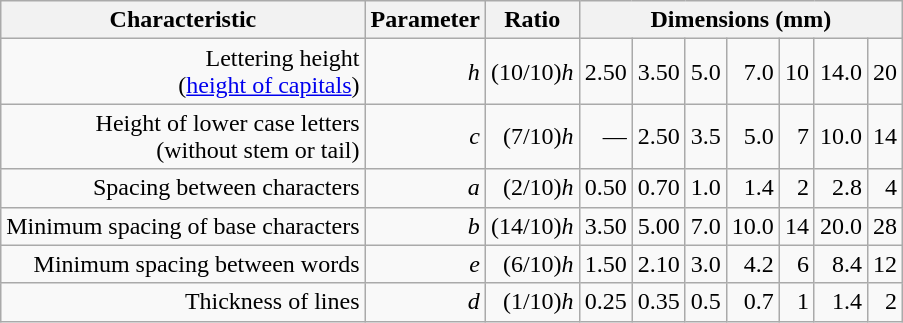<table class="wikitable" style="font-variant-numeric:tabular-nums; text-align:right;">
<tr>
<th>Characteristic</th>
<th>Parameter</th>
<th>Ratio</th>
<th colspan=7>Dimensions (mm)</th>
</tr>
<tr>
<td>Lettering height<br>(<a href='#'>height of capitals</a>)</td>
<td><em>h</em></td>
<td>(10/10)<em>h</em></td>
<td>2.50</td>
<td>3.50</td>
<td>5.0</td>
<td>7.0</td>
<td>10</td>
<td>14.0</td>
<td>20</td>
</tr>
<tr>
<td>Height of lower case letters<br>(without stem or tail)</td>
<td><em>c</em></td>
<td>(7/10)<em>h</em></td>
<td>—</td>
<td>2.50</td>
<td>3.5</td>
<td>5.0</td>
<td>7</td>
<td>10.0</td>
<td>14</td>
</tr>
<tr>
<td>Spacing between characters</td>
<td><em>a</em></td>
<td>(2/10)<em>h</em></td>
<td>0.50</td>
<td>0.70</td>
<td>1.0</td>
<td>1.4</td>
<td>2</td>
<td>2.8</td>
<td>4</td>
</tr>
<tr>
<td>Minimum spacing of base characters</td>
<td><em>b</em></td>
<td>(14/10)<em>h</em></td>
<td>3.50</td>
<td>5.00</td>
<td>7.0</td>
<td>10.0</td>
<td>14</td>
<td>20.0</td>
<td>28</td>
</tr>
<tr>
<td>Minimum spacing between words</td>
<td><em>e</em></td>
<td>(6/10)<em>h</em></td>
<td>1.50</td>
<td>2.10</td>
<td>3.0</td>
<td>4.2</td>
<td>6</td>
<td>8.4</td>
<td>12</td>
</tr>
<tr>
<td>Thickness of lines</td>
<td><em>d</em></td>
<td>(1/10)<em>h</em></td>
<td>0.25</td>
<td>0.35</td>
<td>0.5</td>
<td>0.7</td>
<td>1</td>
<td>1.4</td>
<td>2</td>
</tr>
</table>
